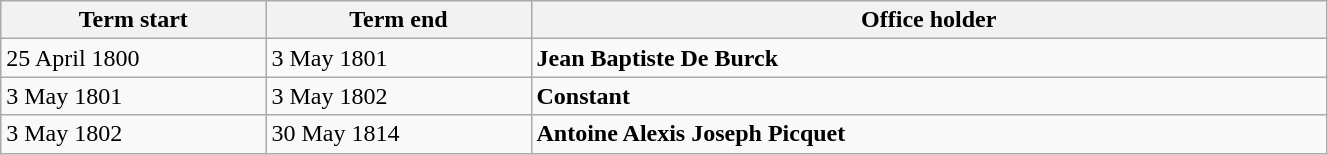<table class="wikitable" style="width: 70%;">
<tr>
<th align="left" style="width: 20%;">Term start</th>
<th align="left" style="width: 20%;">Term end</th>
<th align="left">Office holder</th>
</tr>
<tr valign="top">
<td>25 April 1800</td>
<td>3 May 1801</td>
<td><strong>Jean Baptiste De Burck</strong></td>
</tr>
<tr valign="top">
<td>3 May 1801</td>
<td>3 May 1802</td>
<td><strong>Constant</strong></td>
</tr>
<tr valign="top">
<td>3 May 1802</td>
<td>30 May 1814</td>
<td><strong>Antoine Alexis Joseph Picquet</strong></td>
</tr>
</table>
